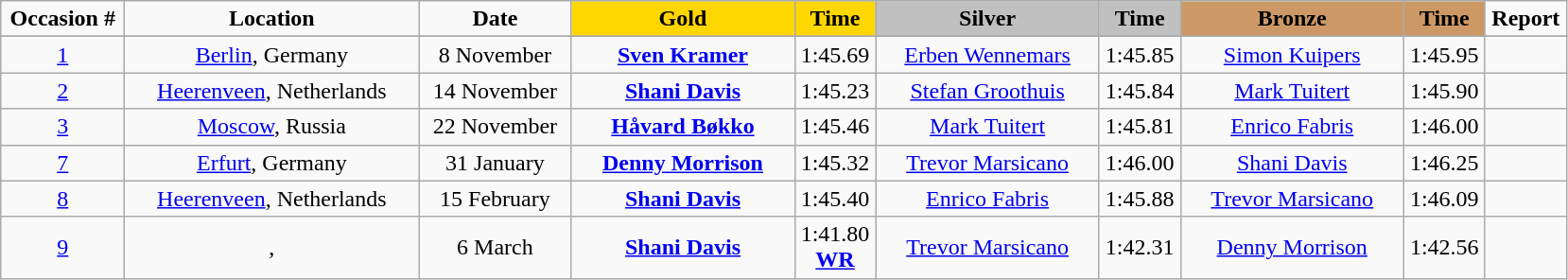<table class="wikitable">
<tr>
<td width="80" align="center"><strong>Occasion #</strong></td>
<td width="200" align="center"><strong>Location</strong></td>
<td width="100" align="center"><strong>Date</strong></td>
<td width="150" bgcolor="gold" align="center"><strong>Gold</strong></td>
<td width="50" bgcolor="gold" align="center"><strong>Time</strong></td>
<td width="150" bgcolor="silver" align="center"><strong>Silver</strong></td>
<td width="50" bgcolor="silver" align="center"><strong>Time</strong></td>
<td width="150" bgcolor="#CC9966" align="center"><strong>Bronze</strong></td>
<td width="50" bgcolor="#CC9966" align="center"><strong>Time</strong></td>
<td width="50" align="center"><strong>Report</strong></td>
</tr>
<tr bgcolor="#cccccc">
</tr>
<tr>
<td align="center"><a href='#'>1</a></td>
<td align="center"><a href='#'>Berlin</a>, Germany</td>
<td align="center">8 November</td>
<td align="center"><strong><a href='#'>Sven Kramer</a></strong><br><small></small></td>
<td align="center">1:45.69</td>
<td align="center"><a href='#'>Erben Wennemars</a><br><small></small></td>
<td align="center">1:45.85</td>
<td align="center"><a href='#'>Simon Kuipers</a><br><small></small></td>
<td align="center">1:45.95</td>
<td align="center"></td>
</tr>
<tr>
<td align="center"><a href='#'>2</a></td>
<td align="center"><a href='#'>Heerenveen</a>, Netherlands</td>
<td align="center">14 November</td>
<td align="center"><strong><a href='#'>Shani Davis</a></strong><br><small></small></td>
<td align="center">1:45.23</td>
<td align="center"><a href='#'>Stefan Groothuis</a><br><small></small></td>
<td align="center">1:45.84</td>
<td align="center"><a href='#'>Mark Tuitert</a><br><small></small></td>
<td align="center">1:45.90</td>
<td align="center"></td>
</tr>
<tr>
<td align="center"><a href='#'>3</a></td>
<td align="center"><a href='#'>Moscow</a>, Russia</td>
<td align="center">22 November</td>
<td align="center"><strong><a href='#'>Håvard Bøkko</a></strong><br><small></small></td>
<td align="center">1:45.46</td>
<td align="center"><a href='#'>Mark Tuitert</a><br><small></small></td>
<td align="center">1:45.81</td>
<td align="center"><a href='#'>Enrico Fabris</a><br><small></small></td>
<td align="center">1:46.00</td>
<td align="center"></td>
</tr>
<tr>
<td align="center"><a href='#'>7</a></td>
<td align="center"><a href='#'>Erfurt</a>, Germany</td>
<td align="center">31 January</td>
<td align="center"><strong><a href='#'>Denny Morrison</a></strong><br><small></small></td>
<td align="center">1:45.32</td>
<td align="center"><a href='#'>Trevor Marsicano</a><br><small></small></td>
<td align="center">1:46.00</td>
<td align="center"><a href='#'>Shani Davis</a><br><small></small></td>
<td align="center">1:46.25</td>
<td align="center"></td>
</tr>
<tr>
<td align="center"><a href='#'>8</a></td>
<td align="center"><a href='#'>Heerenveen</a>, Netherlands</td>
<td align="center">15 February</td>
<td align="center"><strong><a href='#'>Shani Davis</a></strong><br><small></small></td>
<td align="center">1:45.40</td>
<td align="center"><a href='#'>Enrico Fabris</a><br><small></small></td>
<td align="center">1:45.88</td>
<td align="center"><a href='#'>Trevor Marsicano</a><br><small></small></td>
<td align="center">1:46.09</td>
<td align="center"></td>
</tr>
<tr>
<td align="center"><a href='#'>9</a></td>
<td align="center">, </td>
<td align="center">6 March</td>
<td align="center"><strong><a href='#'>Shani Davis</a></strong><br><small></small></td>
<td align="center">1:41.80 <br><strong><a href='#'>WR</a></strong></td>
<td align="center"><a href='#'>Trevor Marsicano</a><br><small></small></td>
<td align="center">1:42.31</td>
<td align="center"><a href='#'>Denny Morrison</a><br><small></small></td>
<td align="center">1:42.56</td>
<td align="center"></td>
</tr>
</table>
